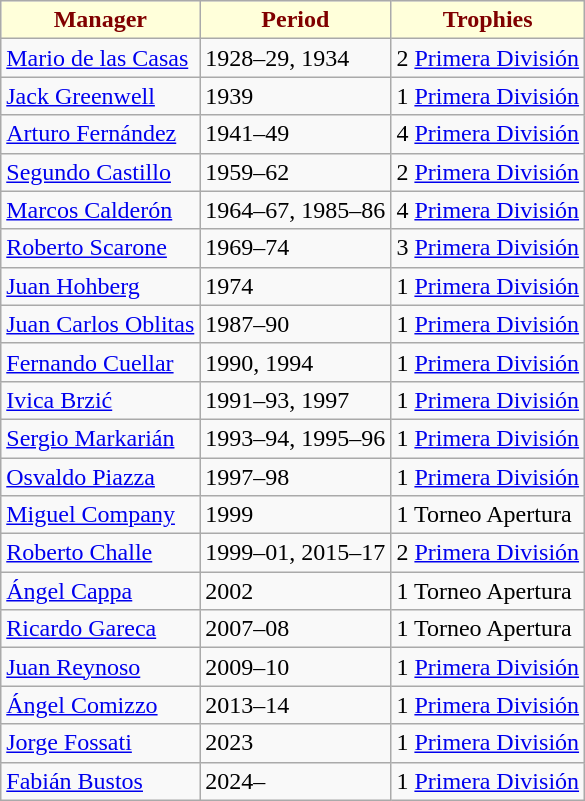<table class="wikitable">
<tr>
<th style="color:#800000; background:#FFFFDA;">Manager</th>
<th style="color:#800000; background:#FFFFDA;">Period</th>
<th style="color:#800000; background:#FFFFDA;">Trophies</th>
</tr>
<tr>
<td> <a href='#'>Mario de las Casas</a></td>
<td>1928–29, 1934</td>
<td>2 <a href='#'>Primera División</a></td>
</tr>
<tr>
<td> <a href='#'>Jack Greenwell</a></td>
<td>1939</td>
<td>1 <a href='#'>Primera División</a></td>
</tr>
<tr>
<td> <a href='#'>Arturo Fernández</a></td>
<td>1941–49</td>
<td>4 <a href='#'>Primera División</a></td>
</tr>
<tr>
<td> <a href='#'>Segundo Castillo</a></td>
<td>1959–62</td>
<td>2 <a href='#'>Primera División</a></td>
</tr>
<tr>
<td> <a href='#'>Marcos Calderón</a></td>
<td>1964–67, 1985–86</td>
<td>4 <a href='#'>Primera División</a></td>
</tr>
<tr>
<td> <a href='#'>Roberto Scarone</a></td>
<td>1969–74</td>
<td>3 <a href='#'>Primera División</a></td>
</tr>
<tr>
<td> <a href='#'>Juan Hohberg</a></td>
<td>1974</td>
<td>1 <a href='#'>Primera División</a></td>
</tr>
<tr>
<td> <a href='#'>Juan Carlos Oblitas</a></td>
<td>1987–90</td>
<td>1 <a href='#'>Primera División</a></td>
</tr>
<tr>
<td> <a href='#'>Fernando Cuellar</a></td>
<td>1990, 1994</td>
<td>1 <a href='#'>Primera División</a></td>
</tr>
<tr>
<td> <a href='#'>Ivica Brzić</a></td>
<td>1991–93, 1997</td>
<td>1 <a href='#'>Primera División</a></td>
</tr>
<tr>
<td> <a href='#'>Sergio Markarián</a></td>
<td>1993–94, 1995–96</td>
<td>1 <a href='#'>Primera División</a></td>
</tr>
<tr>
<td> <a href='#'>Osvaldo Piazza</a></td>
<td>1997–98</td>
<td>1 <a href='#'>Primera División</a></td>
</tr>
<tr>
<td> <a href='#'>Miguel Company</a></td>
<td>1999</td>
<td>1 Torneo Apertura</td>
</tr>
<tr>
<td> <a href='#'>Roberto Challe</a></td>
<td>1999–01, 2015–17</td>
<td>2 <a href='#'>Primera División</a></td>
</tr>
<tr>
<td> <a href='#'>Ángel Cappa</a></td>
<td>2002</td>
<td>1 Torneo Apertura</td>
</tr>
<tr>
<td> <a href='#'>Ricardo Gareca</a></td>
<td>2007–08</td>
<td>1 Torneo Apertura</td>
</tr>
<tr>
<td> <a href='#'>Juan Reynoso</a></td>
<td>2009–10</td>
<td>1 <a href='#'>Primera División</a></td>
</tr>
<tr>
<td> <a href='#'>Ángel Comizzo</a></td>
<td>2013–14</td>
<td>1 <a href='#'>Primera División</a></td>
</tr>
<tr>
<td> <a href='#'>Jorge Fossati</a></td>
<td>2023</td>
<td>1 <a href='#'>Primera División</a></td>
</tr>
<tr>
<td> <a href='#'>Fabián Bustos</a></td>
<td>2024–</td>
<td>1 <a href='#'>Primera División</a></td>
</tr>
</table>
